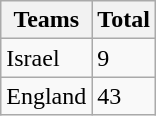<table class="wikitable">
<tr>
<th>Teams</th>
<th>Total</th>
</tr>
<tr>
<td>Israel</td>
<td>9</td>
</tr>
<tr>
<td>England</td>
<td>43</td>
</tr>
</table>
